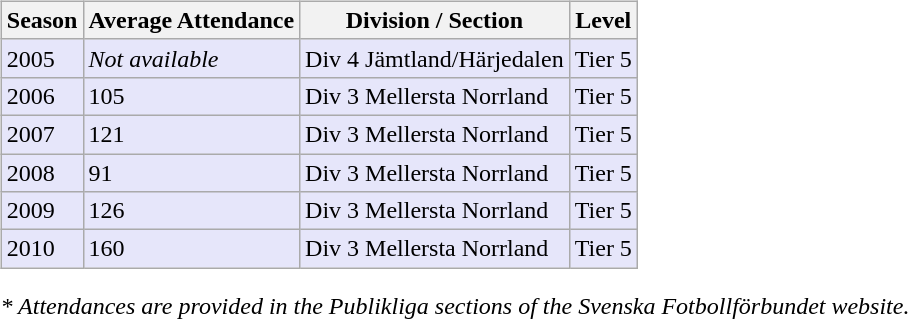<table>
<tr>
<td valign="top" width=0%><br><table class="wikitable">
<tr style="background:#f0f6fa;">
<th><strong>Season</strong></th>
<th><strong>Average Attendance</strong></th>
<th><strong>Division / Section</strong></th>
<th><strong>Level</strong></th>
</tr>
<tr>
<td style="background:#E6E6FA;">2005</td>
<td style="background:#E6E6FA;"><em>Not available</em></td>
<td style="background:#E6E6FA;">Div 4 Jämtland/Härjedalen</td>
<td style="background:#E6E6FA;">Tier 5</td>
</tr>
<tr>
<td style="background:#E6E6FA;">2006</td>
<td style="background:#E6E6FA;">105</td>
<td style="background:#E6E6FA;">Div 3 Mellersta Norrland</td>
<td style="background:#E6E6FA;">Tier 5</td>
</tr>
<tr>
<td style="background:#E6E6FA;">2007</td>
<td style="background:#E6E6FA;">121</td>
<td style="background:#E6E6FA;">Div 3 Mellersta Norrland</td>
<td style="background:#E6E6FA;">Tier 5</td>
</tr>
<tr>
<td style="background:#E6E6FA;">2008</td>
<td style="background:#E6E6FA;">91</td>
<td style="background:#E6E6FA;">Div 3 Mellersta Norrland</td>
<td style="background:#E6E6FA;">Tier 5</td>
</tr>
<tr>
<td style="background:#E6E6FA;">2009</td>
<td style="background:#E6E6FA;">126</td>
<td style="background:#E6E6FA;">Div 3 Mellersta Norrland</td>
<td style="background:#E6E6FA;">Tier 5</td>
</tr>
<tr>
<td style="background:#E6E6FA;">2010</td>
<td style="background:#E6E6FA;">160</td>
<td style="background:#E6E6FA;">Div 3 Mellersta Norrland</td>
<td style="background:#E6E6FA;">Tier 5</td>
</tr>
</table>
<em>* Attendances are provided in the Publikliga sections of the Svenska Fotbollförbundet website.</em></td>
</tr>
</table>
